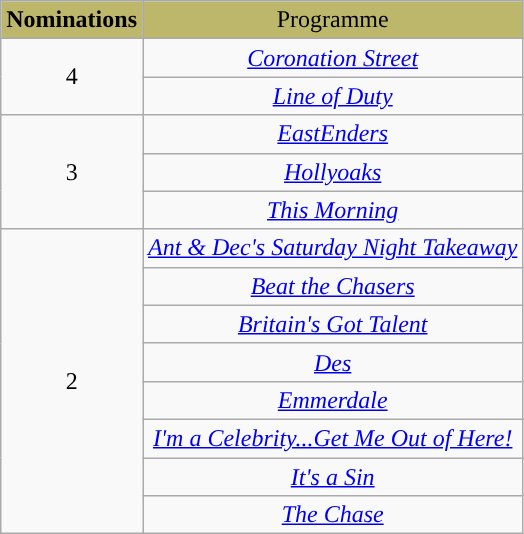<table class="wikitable" style="text-align:center;">
<tr>
<th style="background:#BDB76B;">Nominations</th>
<td style="background:#BDB76B;">Programme</td>
</tr>
<tr>
<td rowspan="2">4</td>
<td><em><a href='#'>Coronation Street</a></em></td>
</tr>
<tr>
<td><em><a href='#'>Line of Duty</a></em></td>
</tr>
<tr>
<td rowspan="3">3</td>
<td><em><a href='#'>EastEnders</a></em></td>
</tr>
<tr>
<td><em><a href='#'>Hollyoaks</a></em></td>
</tr>
<tr>
<td><em><a href='#'>This Morning</a></em></td>
</tr>
<tr>
<td rowspan="8">2</td>
<td><em><a href='#'>Ant & Dec's Saturday Night Takeaway</a></em></td>
</tr>
<tr>
<td><em><a href='#'>Beat the Chasers</a></em></td>
</tr>
<tr>
<td><em><a href='#'>Britain's Got Talent</a></em></td>
</tr>
<tr>
<td><em><a href='#'>Des</a></em></td>
</tr>
<tr>
<td><em><a href='#'>Emmerdale</a></em></td>
</tr>
<tr>
<td><em><a href='#'>I'm a Celebrity...Get Me Out of Here!</a></em></td>
</tr>
<tr>
<td><em><a href='#'>It's a Sin</a></em></td>
</tr>
<tr>
<td><em><a href='#'>The Chase</a></em></td>
</tr>
</table>
